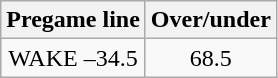<table class="wikitable">
<tr align="center">
<th style=>Pregame line</th>
<th style=>Over/under</th>
</tr>
<tr align="center">
<td>WAKE –34.5</td>
<td>68.5</td>
</tr>
</table>
